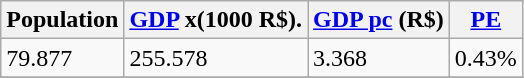<table class="wikitable" border="1">
<tr>
<th>Population</th>
<th><a href='#'>GDP</a> x(1000 R$).</th>
<th><a href='#'>GDP pc</a> (R$)</th>
<th><a href='#'>PE</a></th>
</tr>
<tr>
<td>79.877</td>
<td>255.578</td>
<td>3.368</td>
<td>0.43%</td>
</tr>
<tr>
</tr>
</table>
